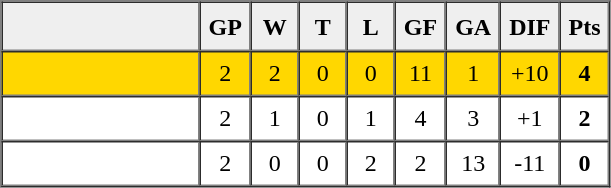<table border=1 cellpadding=5 cellspacing=0>
<tr>
<th bgcolor="#efefef" width="120">　</th>
<th bgcolor="#efefef" width="20">GP</th>
<th bgcolor="#efefef" width="20">W</th>
<th bgcolor="#efefef" width="20">T</th>
<th bgcolor="#efefef" width="20">L</th>
<th bgcolor="#efefef" width="20">GF</th>
<th bgcolor="#efefef" width="20">GA</th>
<th bgcolor="#efefef" width="20">DIF</th>
<th bgcolor="#efefef" width="20">Pts</th>
</tr>
<tr align=center bgcolor= gold>
<td align=left><strong></strong></td>
<td>2</td>
<td>2</td>
<td>0</td>
<td>0</td>
<td>11</td>
<td>1</td>
<td>+10</td>
<td><strong>4</strong></td>
</tr>
<tr align=center>
<td align=left></td>
<td>2</td>
<td>1</td>
<td>0</td>
<td>1</td>
<td>4</td>
<td>3</td>
<td>+1</td>
<td><strong>2</strong></td>
</tr>
<tr align=center>
<td align=left></td>
<td>2</td>
<td>0</td>
<td>0</td>
<td>2</td>
<td>2</td>
<td>13</td>
<td>-11</td>
<td><strong>0</strong></td>
</tr>
</table>
